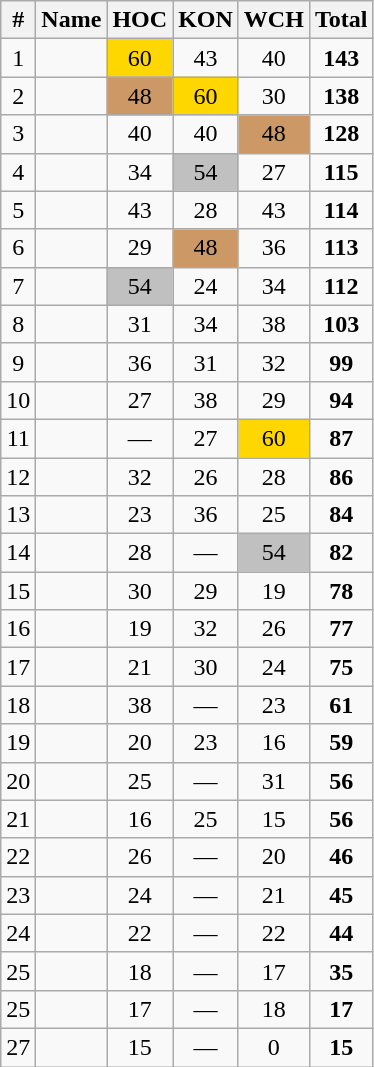<table class="wikitable sortable" style="text-align:center;">
<tr>
<th>#</th>
<th>Name</th>
<th>HOC</th>
<th>KON</th>
<th>WCH</th>
<th>Total</th>
</tr>
<tr>
<td>1</td>
<td align="left"></td>
<td bgcolor="gold">60</td>
<td>43</td>
<td>40</td>
<td><strong>143</strong></td>
</tr>
<tr>
<td>2</td>
<td align="left"></td>
<td bgcolor=CC9966>48</td>
<td bgcolor="gold">60</td>
<td>30</td>
<td><strong>138</strong></td>
</tr>
<tr>
<td>3</td>
<td align="left"></td>
<td>40</td>
<td>40</td>
<td bgcolor=CC9966>48</td>
<td><strong>128</strong></td>
</tr>
<tr>
<td>4</td>
<td align="left"></td>
<td>34</td>
<td bgcolor="silver">54</td>
<td>27</td>
<td><strong>115</strong></td>
</tr>
<tr>
<td>5</td>
<td align="left"></td>
<td>43</td>
<td>28</td>
<td>43</td>
<td><strong>114</strong></td>
</tr>
<tr>
<td>6</td>
<td align="left"></td>
<td>29</td>
<td bgcolor=CC9966>48</td>
<td>36</td>
<td><strong>113</strong></td>
</tr>
<tr>
<td>7</td>
<td align="left"></td>
<td bgcolor="silver">54</td>
<td>24</td>
<td>34</td>
<td><strong>112</strong></td>
</tr>
<tr>
<td>8</td>
<td align="left"></td>
<td>31</td>
<td>34</td>
<td>38</td>
<td><strong>103</strong></td>
</tr>
<tr>
<td>9</td>
<td align="left"></td>
<td>36</td>
<td>31</td>
<td>32</td>
<td><strong>99</strong></td>
</tr>
<tr>
<td>10</td>
<td align="left"></td>
<td>27</td>
<td>38</td>
<td>29</td>
<td><strong>94</strong></td>
</tr>
<tr>
<td>11</td>
<td align="left"></td>
<td>—</td>
<td>27</td>
<td bgcolor="gold">60</td>
<td><strong>87</strong></td>
</tr>
<tr>
<td>12</td>
<td align="left"></td>
<td>32</td>
<td>26</td>
<td>28</td>
<td><strong>86</strong></td>
</tr>
<tr>
<td>13</td>
<td align="left"></td>
<td>23</td>
<td>36</td>
<td>25</td>
<td><strong>84</strong></td>
</tr>
<tr>
<td>14</td>
<td align="left"></td>
<td>28</td>
<td>—</td>
<td bgcolor="silver">54</td>
<td><strong>82</strong></td>
</tr>
<tr>
<td>15</td>
<td align="left"></td>
<td>30</td>
<td>29</td>
<td>19</td>
<td><strong>78</strong></td>
</tr>
<tr>
<td>16</td>
<td align="left"></td>
<td>19</td>
<td>32</td>
<td>26</td>
<td><strong>77</strong></td>
</tr>
<tr>
<td>17</td>
<td align="left"></td>
<td>21</td>
<td>30</td>
<td>24</td>
<td><strong>75</strong></td>
</tr>
<tr>
<td>18</td>
<td align="left"></td>
<td>38</td>
<td>—</td>
<td>23</td>
<td><strong>61</strong></td>
</tr>
<tr>
<td>19</td>
<td align="left"></td>
<td>20</td>
<td>23</td>
<td>16</td>
<td><strong>59</strong></td>
</tr>
<tr>
<td>20</td>
<td align="left"></td>
<td>25</td>
<td>—</td>
<td>31</td>
<td><strong>56</strong></td>
</tr>
<tr>
<td>21</td>
<td align="left"></td>
<td>16</td>
<td>25</td>
<td>15</td>
<td><strong>56</strong></td>
</tr>
<tr>
<td>22</td>
<td align="left"></td>
<td>26</td>
<td>—</td>
<td>20</td>
<td><strong>46</strong></td>
</tr>
<tr>
<td>23</td>
<td align="left"></td>
<td>24</td>
<td>—</td>
<td>21</td>
<td><strong>45</strong></td>
</tr>
<tr>
<td>24</td>
<td align="left"></td>
<td>22</td>
<td>—</td>
<td>22</td>
<td><strong>44</strong></td>
</tr>
<tr>
<td>25</td>
<td align="left"></td>
<td>18</td>
<td>—</td>
<td>17</td>
<td><strong>35</strong></td>
</tr>
<tr>
<td>25</td>
<td align="left"></td>
<td>17</td>
<td>—</td>
<td>18</td>
<td><strong>17</strong></td>
</tr>
<tr>
<td>27</td>
<td align="left"></td>
<td>15</td>
<td>—</td>
<td>0</td>
<td><strong>15</strong></td>
</tr>
</table>
